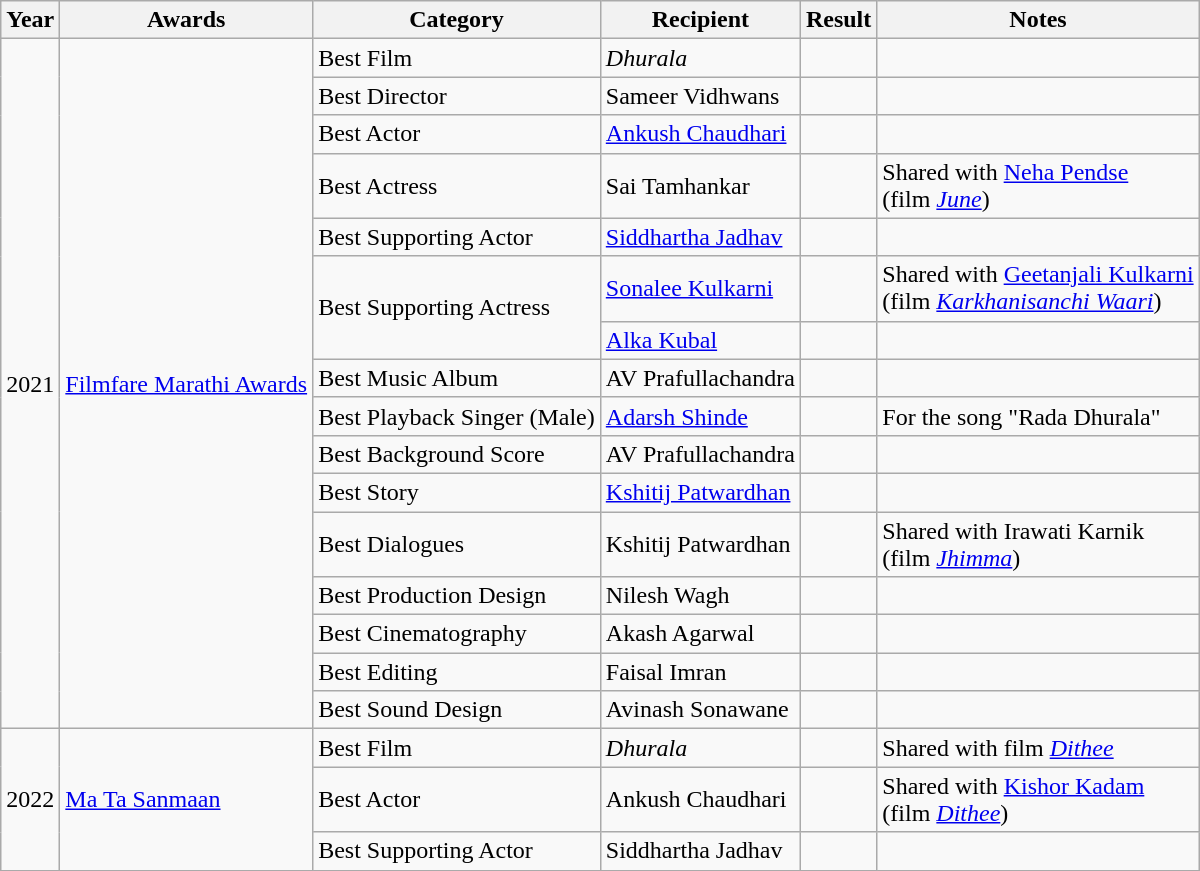<table class="wikitable sortable">
<tr>
<th>Year</th>
<th>Awards</th>
<th>Category</th>
<th>Recipient</th>
<th>Result</th>
<th>Notes</th>
</tr>
<tr>
<td rowspan="16">2021</td>
<td rowspan="16"><a href='#'>Filmfare Marathi Awards</a></td>
<td>Best Film</td>
<td><em>Dhurala</em></td>
<td></td>
<td></td>
</tr>
<tr>
<td>Best Director</td>
<td>Sameer Vidhwans</td>
<td></td>
<td></td>
</tr>
<tr>
<td>Best Actor</td>
<td><a href='#'>Ankush Chaudhari</a></td>
<td></td>
<td></td>
</tr>
<tr>
<td>Best Actress</td>
<td>Sai Tamhankar</td>
<td></td>
<td>Shared with <a href='#'>Neha Pendse</a> <br>(film <em><a href='#'>June</a></em>)</td>
</tr>
<tr>
<td>Best Supporting Actor</td>
<td><a href='#'>Siddhartha Jadhav</a></td>
<td></td>
<td></td>
</tr>
<tr>
<td rowspan="2">Best Supporting Actress</td>
<td><a href='#'>Sonalee Kulkarni</a></td>
<td></td>
<td>Shared with <a href='#'>Geetanjali Kulkarni</a> <br>(film <em><a href='#'>Karkhanisanchi Waari</a></em>)</td>
</tr>
<tr>
<td><a href='#'>Alka Kubal</a></td>
<td></td>
<td></td>
</tr>
<tr>
<td>Best Music Album</td>
<td>AV Prafullachandra</td>
<td></td>
<td></td>
</tr>
<tr>
<td>Best Playback Singer (Male)</td>
<td><a href='#'>Adarsh Shinde</a></td>
<td></td>
<td>For the song "Rada Dhurala"</td>
</tr>
<tr>
<td>Best Background Score</td>
<td>AV Prafullachandra</td>
<td></td>
<td></td>
</tr>
<tr>
<td>Best Story</td>
<td><a href='#'>Kshitij Patwardhan</a></td>
<td></td>
<td></td>
</tr>
<tr>
<td>Best Dialogues</td>
<td>Kshitij Patwardhan</td>
<td></td>
<td>Shared with Irawati Karnik <br>(film <em><a href='#'>Jhimma</a></em>)</td>
</tr>
<tr>
<td>Best Production Design</td>
<td>Nilesh Wagh</td>
<td></td>
<td></td>
</tr>
<tr>
<td>Best Cinematography</td>
<td>Akash Agarwal</td>
<td></td>
<td></td>
</tr>
<tr>
<td>Best Editing</td>
<td>Faisal Imran</td>
<td></td>
<td></td>
</tr>
<tr>
<td>Best Sound Design</td>
<td>Avinash Sonawane</td>
<td></td>
<td></td>
</tr>
<tr>
<td rowspan="6">2022</td>
<td rowspan="6"><a href='#'>Ma Ta Sanmaan</a></td>
<td>Best Film</td>
<td><em>Dhurala</em></td>
<td></td>
<td>Shared with film <em><a href='#'>Dithee</a></em></td>
</tr>
<tr>
<td>Best Actor</td>
<td>Ankush Chaudhari</td>
<td></td>
<td>Shared with <a href='#'>Kishor Kadam</a> <br>(film <em><a href='#'>Dithee</a></em>)</td>
</tr>
<tr>
<td>Best Supporting Actor</td>
<td>Siddhartha Jadhav</td>
<td></td>
<td></td>
</tr>
<tr>
</tr>
</table>
